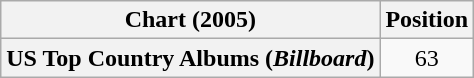<table class="wikitable plainrowheaders" style="text-align:center">
<tr>
<th scope="col">Chart (2005)</th>
<th scope="col">Position</th>
</tr>
<tr>
<th scope="row">US Top Country Albums (<em>Billboard</em>)</th>
<td>63</td>
</tr>
</table>
